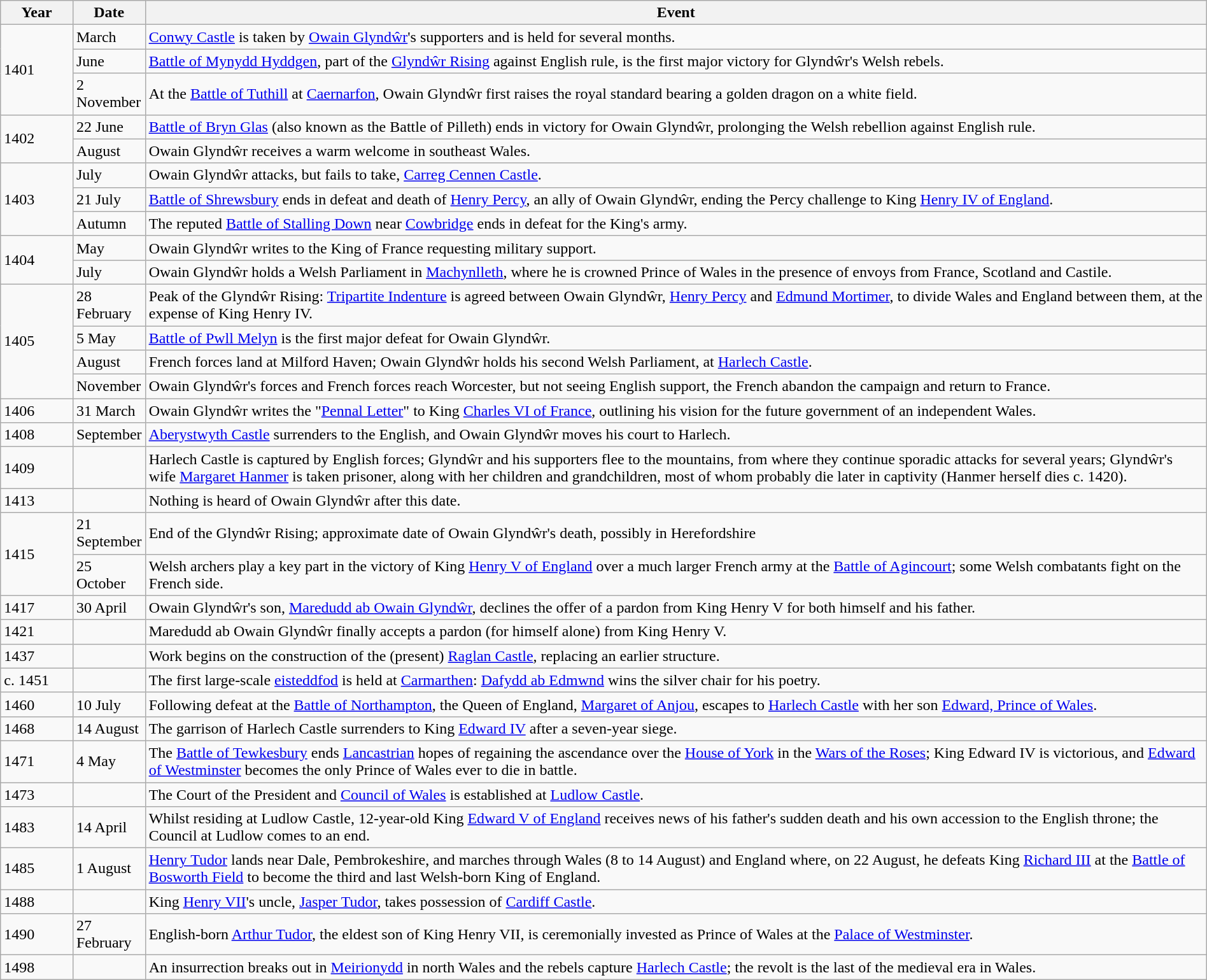<table class="wikitable" width="100%">
<tr>
<th style="width:6%">Year</th>
<th style="width:6%">Date</th>
<th>Event</th>
</tr>
<tr>
<td rowspan=3>1401</td>
<td>March</td>
<td><a href='#'>Conwy Castle</a> is taken by <a href='#'>Owain Glyndŵr</a>'s supporters and is held for several months.</td>
</tr>
<tr>
<td>June</td>
<td><a href='#'>Battle of Mynydd Hyddgen</a>, part of the <a href='#'>Glyndŵr Rising</a> against English rule, is the first major victory for Glyndŵr's Welsh rebels.</td>
</tr>
<tr>
<td>2 November</td>
<td>At the <a href='#'>Battle of Tuthill</a> at <a href='#'>Caernarfon</a>, Owain Glyndŵr first raises the royal standard bearing a golden dragon on a white field.</td>
</tr>
<tr>
<td rowspan=2>1402</td>
<td>22 June</td>
<td><a href='#'>Battle of Bryn Glas</a> (also known as the Battle of Pilleth) ends in victory for Owain Glyndŵr, prolonging the Welsh rebellion against English rule.</td>
</tr>
<tr>
<td>August</td>
<td>Owain Glyndŵr receives a warm welcome in southeast Wales.</td>
</tr>
<tr>
<td rowspan=3>1403</td>
<td>July</td>
<td>Owain Glyndŵr attacks, but fails to take, <a href='#'>Carreg Cennen Castle</a>.</td>
</tr>
<tr>
<td>21 July</td>
<td><a href='#'>Battle of Shrewsbury</a> ends in defeat and death of <a href='#'>Henry Percy</a>, an ally of Owain Glyndŵr, ending the Percy challenge to King <a href='#'>Henry IV of England</a>.</td>
</tr>
<tr>
<td>Autumn</td>
<td>The reputed <a href='#'>Battle of Stalling Down</a> near <a href='#'>Cowbridge</a> ends in defeat for the King's army.</td>
</tr>
<tr>
<td rowspan=2>1404</td>
<td>May</td>
<td>Owain Glyndŵr writes to the King of France requesting military support.</td>
</tr>
<tr>
<td>July</td>
<td>Owain Glyndŵr holds a Welsh Parliament in <a href='#'>Machynlleth</a>, where he is crowned Prince of Wales in the presence of envoys from France, Scotland and Castile.</td>
</tr>
<tr>
<td rowspan=4>1405</td>
<td>28 February</td>
<td>Peak of the Glyndŵr Rising: <a href='#'>Tripartite Indenture</a> is agreed between Owain Glyndŵr, <a href='#'>Henry Percy</a> and <a href='#'>Edmund Mortimer</a>, to divide Wales and England between them, at the expense of King Henry IV.</td>
</tr>
<tr>
<td>5 May</td>
<td><a href='#'>Battle of Pwll Melyn</a> is the first major defeat for Owain Glyndŵr.</td>
</tr>
<tr>
<td>August</td>
<td>French forces land at Milford Haven; Owain Glyndŵr holds his second Welsh Parliament, at <a href='#'>Harlech Castle</a>.</td>
</tr>
<tr>
<td>November</td>
<td>Owain Glyndŵr's forces and French forces reach Worcester, but not seeing English support, the French abandon the campaign and return to France.</td>
</tr>
<tr>
<td>1406</td>
<td>31 March</td>
<td>Owain Glyndŵr writes the "<a href='#'>Pennal Letter</a>" to King <a href='#'>Charles VI of France</a>, outlining his vision for the future government of an independent Wales.</td>
</tr>
<tr>
<td>1408</td>
<td>September</td>
<td><a href='#'>Aberystwyth Castle</a> surrenders to the English, and Owain Glyndŵr moves his court to Harlech.</td>
</tr>
<tr>
<td>1409</td>
<td></td>
<td>Harlech Castle is captured by English forces; Glyndŵr and his supporters flee to the mountains, from where they continue sporadic attacks for several years; Glyndŵr's wife <a href='#'>Margaret Hanmer</a> is taken prisoner, along with her children and grandchildren, most of whom probably die later in captivity (Hanmer herself dies c. 1420).</td>
</tr>
<tr>
<td>1413</td>
<td></td>
<td>Nothing is heard of Owain Glyndŵr after this date.</td>
</tr>
<tr>
<td rowspan=2>1415</td>
<td>21 September</td>
<td>End of the Glyndŵr Rising; approximate date of Owain Glyndŵr's death, possibly in Herefordshire</td>
</tr>
<tr>
<td>25 October</td>
<td>Welsh archers play a key part in the victory of King <a href='#'>Henry V of England</a> over a much larger French army at the <a href='#'>Battle of Agincourt</a>; some Welsh combatants fight on the French side.</td>
</tr>
<tr>
<td>1417</td>
<td>30 April</td>
<td>Owain Glyndŵr's son, <a href='#'>Maredudd ab Owain Glyndŵr</a>, declines the offer of a pardon from King Henry V for both himself and his father.</td>
</tr>
<tr>
<td>1421</td>
<td></td>
<td>Maredudd ab Owain Glyndŵr finally accepts a pardon (for himself alone) from King Henry V.</td>
</tr>
<tr>
<td>1437</td>
<td></td>
<td>Work begins on the construction of the (present) <a href='#'>Raglan Castle</a>, replacing an earlier structure.</td>
</tr>
<tr>
<td>c. 1451</td>
<td></td>
<td>The first large-scale <a href='#'>eisteddfod</a> is held at <a href='#'>Carmarthen</a>: <a href='#'>Dafydd ab Edmwnd</a> wins the silver chair for his poetry.</td>
</tr>
<tr>
<td>1460</td>
<td>10 July</td>
<td>Following defeat at the <a href='#'>Battle of Northampton</a>, the Queen of England, <a href='#'>Margaret of Anjou</a>, escapes to <a href='#'>Harlech Castle</a> with her son <a href='#'>Edward, Prince of Wales</a>.</td>
</tr>
<tr>
<td>1468</td>
<td>14 August</td>
<td>The garrison of Harlech Castle surrenders to King <a href='#'>Edward IV</a> after a seven-year siege.</td>
</tr>
<tr>
<td>1471</td>
<td>4 May</td>
<td>The <a href='#'>Battle of Tewkesbury</a> ends <a href='#'>Lancastrian</a> hopes of regaining the ascendance over the <a href='#'>House of York</a> in the <a href='#'>Wars of the Roses</a>; King Edward IV is victorious, and <a href='#'>Edward of Westminster</a> becomes the only Prince of Wales ever to die in battle.</td>
</tr>
<tr>
<td>1473</td>
<td></td>
<td>The Court of the President and <a href='#'>Council of Wales</a> is established at <a href='#'>Ludlow Castle</a>.</td>
</tr>
<tr>
<td>1483</td>
<td>14 April</td>
<td>Whilst residing at Ludlow Castle, 12-year-old King <a href='#'>Edward V of England</a> receives news of his father's sudden death and his own accession to the English throne; the Council at Ludlow comes to an end.</td>
</tr>
<tr>
<td>1485</td>
<td>1 August</td>
<td><a href='#'>Henry Tudor</a> lands near Dale, Pembrokeshire, and marches through Wales (8 to 14 August) and England where, on 22 August, he defeats King <a href='#'>Richard III</a> at the <a href='#'>Battle of Bosworth Field</a> to become the third and last Welsh-born King of England.</td>
</tr>
<tr>
<td>1488</td>
<td></td>
<td>King <a href='#'>Henry VII</a>'s uncle, <a href='#'>Jasper Tudor</a>, takes possession of <a href='#'>Cardiff Castle</a>.</td>
</tr>
<tr>
<td>1490</td>
<td>27 February</td>
<td>English-born <a href='#'>Arthur Tudor</a>, the eldest son of King Henry VII, is ceremonially invested as Prince of Wales at the <a href='#'>Palace of Westminster</a>.</td>
</tr>
<tr>
<td>1498</td>
<td></td>
<td>An insurrection breaks out in <a href='#'>Meirionydd</a> in north Wales and the rebels capture <a href='#'>Harlech Castle</a>; the revolt is the last of the medieval era in Wales.</td>
</tr>
</table>
